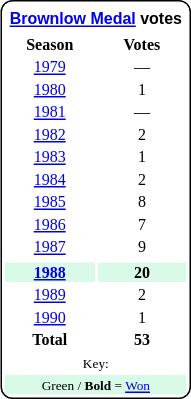<table style="margin-right:4px; margin-top:8px; float:right; border:1px #000 solid; border-radius:8px; background:#fff; font-family:Verdana; font-size:8pt; text-align:center;">
<tr style="background:#fff;">
<td colspan="2;" style="padding:3px; margin-bottom:-3px; margin-top:2px; font-family:Arial; "><strong><a href='#'>Brownlow Medal</a> votes</strong></td>
</tr>
<tr>
<th style="width:50%;">Season</th>
<th style="width:50%;">Votes</th>
</tr>
<tr>
<td><a href='#'>1979</a></td>
<td>—</td>
</tr>
<tr>
<td><a href='#'>1980</a></td>
<td>1</td>
</tr>
<tr>
<td><a href='#'>1981</a></td>
<td>—</td>
</tr>
<tr>
<td><a href='#'>1982</a></td>
<td>2</td>
</tr>
<tr>
<td><a href='#'>1983</a></td>
<td>1</td>
</tr>
<tr>
<td><a href='#'>1984</a></td>
<td>2</td>
</tr>
<tr>
<td><a href='#'>1985</a></td>
<td>8</td>
</tr>
<tr>
<td><a href='#'>1986</a></td>
<td>7</td>
</tr>
<tr>
<td><a href='#'>1987</a></td>
<td>9</td>
</tr>
<tr>
</tr>
<tr style="background:#D9F9E9;">
<td><strong><a href='#'>1988</a></strong></td>
<td><strong>20</strong></td>
</tr>
<tr>
<td><a href='#'>1989</a></td>
<td>2</td>
</tr>
<tr>
<td><a href='#'>1990</a></td>
<td>1</td>
</tr>
<tr>
<td><strong>Total</strong></td>
<td><strong>53</strong></td>
</tr>
<tr>
<td colspan=2><small>Key:</small></td>
</tr>
<tr style="background:#d9f9e9; border:1px solid #aaa; width:2em;">
<td colspan=2><small>Green / <strong>Bold</strong> = <a href='#'>Won</a></small></td>
</tr>
</table>
